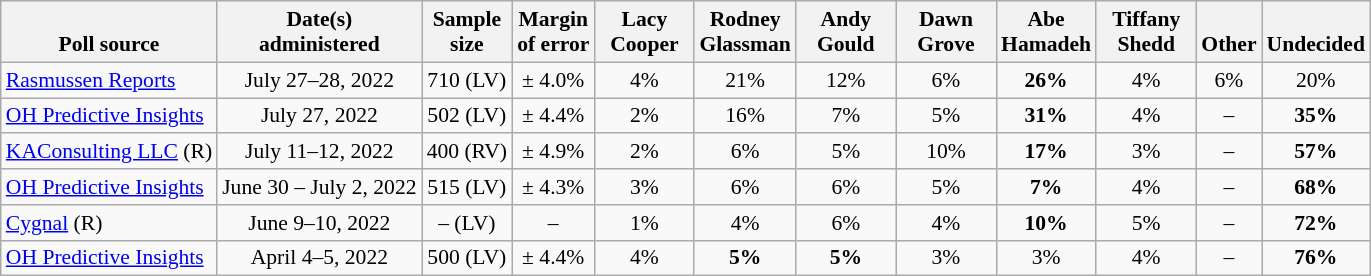<table class="wikitable" style="font-size:90%;text-align:center;">
<tr valign=bottom>
<th>Poll source</th>
<th>Date(s)<br>administered</th>
<th>Sample<br>size</th>
<th>Margin<br>of error</th>
<th style="width:60px;">Lacy<br>Cooper</th>
<th style="width:60px;">Rodney<br>Glassman</th>
<th style="width:60px;">Andy<br>Gould</th>
<th style="width:60px;">Dawn<br>Grove</th>
<th style="width:60px;">Abe<br>Hamadeh</th>
<th style="width:60px;">Tiffany<br>Shedd</th>
<th>Other</th>
<th>Undecided</th>
</tr>
<tr>
<td style="text-align:left;"><a href='#'>Rasmussen Reports</a></td>
<td>July 27–28, 2022</td>
<td>710 (LV)</td>
<td>± 4.0%</td>
<td>4%</td>
<td>21%</td>
<td>12%</td>
<td>6%</td>
<td><strong>26%</strong></td>
<td>4%</td>
<td>6%</td>
<td>20%</td>
</tr>
<tr>
<td style="text-align:left;"><a href='#'>OH Predictive Insights</a></td>
<td>July 27, 2022</td>
<td>502 (LV)</td>
<td>± 4.4%</td>
<td>2%</td>
<td>16%</td>
<td>7%</td>
<td>5%</td>
<td><strong>31%</strong></td>
<td>4%</td>
<td>–</td>
<td><strong>35%</strong></td>
</tr>
<tr>
<td style="text-align:left;"><a href='#'>KAConsulting LLC</a> (R)</td>
<td>July 11–12, 2022</td>
<td>400 (RV)</td>
<td>± 4.9%</td>
<td>2%</td>
<td>6%</td>
<td>5%</td>
<td>10%</td>
<td><strong>17%</strong></td>
<td>3%</td>
<td>–</td>
<td><strong>57%</strong></td>
</tr>
<tr>
<td style="text-align:left;"><a href='#'>OH Predictive Insights</a></td>
<td>June 30 – July 2, 2022</td>
<td>515 (LV)</td>
<td>± 4.3%</td>
<td>3%</td>
<td>6%</td>
<td>6%</td>
<td>5%</td>
<td><strong>7%</strong></td>
<td>4%</td>
<td>–</td>
<td><strong>68%</strong></td>
</tr>
<tr>
<td style="text-align:left;"><a href='#'>Cygnal</a> (R)</td>
<td>June 9–10, 2022</td>
<td>– (LV)</td>
<td>–</td>
<td>1%</td>
<td>4%</td>
<td>6%</td>
<td>4%</td>
<td><strong>10%</strong></td>
<td>5%</td>
<td>–</td>
<td><strong>72%</strong></td>
</tr>
<tr>
<td style="text-align:left;"><a href='#'>OH Predictive Insights</a></td>
<td>April 4–5, 2022</td>
<td>500 (LV)</td>
<td>± 4.4%</td>
<td>4%</td>
<td><strong>5%</strong></td>
<td><strong>5%</strong></td>
<td>3%</td>
<td>3%</td>
<td>4%</td>
<td>–</td>
<td><strong>76%</strong></td>
</tr>
</table>
